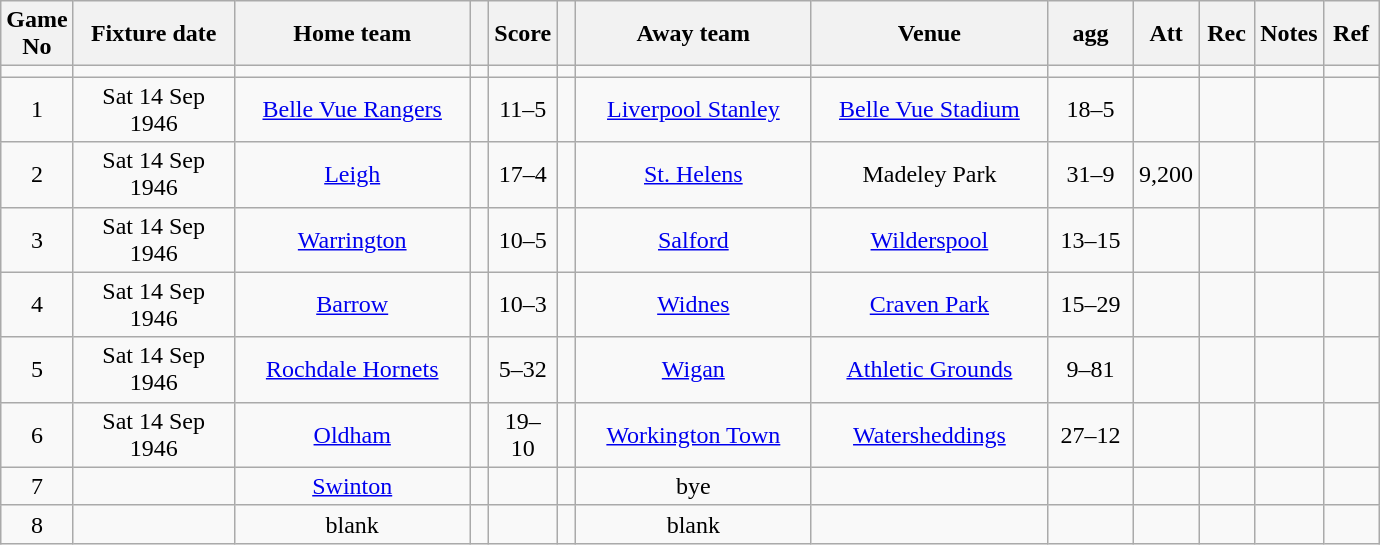<table class="wikitable" style="text-align:center;">
<tr>
<th width=20 abbr="No">Game No</th>
<th width=100 abbr="Date">Fixture date</th>
<th width=150 abbr="Home team">Home team</th>
<th width=5 abbr="space"></th>
<th width=20 abbr="Score">Score</th>
<th width=5 abbr="space"></th>
<th width=150 abbr="Away team">Away team</th>
<th width=150 abbr="Venue">Venue</th>
<th width=50 abbr="agg">agg</th>
<th width=30 abbr="Att">Att</th>
<th width=30 abbr="Rec">Rec</th>
<th width=20 abbr="Notes">Notes</th>
<th width=30 abbr="Ref">Ref</th>
</tr>
<tr>
<td></td>
<td></td>
<td></td>
<td></td>
<td></td>
<td></td>
<td></td>
<td></td>
<td></td>
<td></td>
<td></td>
<td></td>
</tr>
<tr>
<td>1</td>
<td>Sat 14 Sep 1946</td>
<td><a href='#'>Belle Vue Rangers</a></td>
<td></td>
<td>11–5</td>
<td></td>
<td><a href='#'>Liverpool Stanley</a></td>
<td><a href='#'>Belle Vue Stadium</a></td>
<td>18–5</td>
<td></td>
<td></td>
<td></td>
<td></td>
</tr>
<tr>
<td>2</td>
<td>Sat 14 Sep 1946</td>
<td><a href='#'>Leigh</a></td>
<td></td>
<td>17–4</td>
<td></td>
<td><a href='#'>St. Helens</a></td>
<td>Madeley Park</td>
<td>31–9</td>
<td>9,200</td>
<td></td>
<td></td>
<td></td>
</tr>
<tr>
<td>3</td>
<td>Sat 14 Sep 1946</td>
<td><a href='#'>Warrington</a></td>
<td></td>
<td>10–5</td>
<td></td>
<td><a href='#'>Salford</a></td>
<td><a href='#'>Wilderspool</a></td>
<td>13–15</td>
<td></td>
<td></td>
<td></td>
<td></td>
</tr>
<tr>
<td>4</td>
<td>Sat 14 Sep 1946</td>
<td><a href='#'>Barrow</a></td>
<td></td>
<td>10–3</td>
<td></td>
<td><a href='#'>Widnes</a></td>
<td><a href='#'>Craven Park</a></td>
<td>15–29</td>
<td></td>
<td></td>
<td></td>
<td></td>
</tr>
<tr>
<td>5</td>
<td>Sat 14 Sep 1946</td>
<td><a href='#'>Rochdale Hornets</a></td>
<td></td>
<td>5–32</td>
<td></td>
<td><a href='#'>Wigan</a></td>
<td><a href='#'>Athletic Grounds</a></td>
<td>9–81</td>
<td></td>
<td></td>
<td></td>
<td></td>
</tr>
<tr>
<td>6</td>
<td>Sat 14 Sep 1946</td>
<td><a href='#'>Oldham</a></td>
<td></td>
<td>19–10</td>
<td></td>
<td><a href='#'>Workington Town</a></td>
<td><a href='#'>Watersheddings</a></td>
<td>27–12</td>
<td></td>
<td></td>
<td></td>
<td></td>
</tr>
<tr>
<td>7</td>
<td></td>
<td><a href='#'>Swinton</a></td>
<td></td>
<td></td>
<td></td>
<td>bye</td>
<td></td>
<td></td>
<td></td>
<td></td>
<td></td>
<td></td>
</tr>
<tr>
<td>8</td>
<td></td>
<td>blank</td>
<td></td>
<td></td>
<td></td>
<td>blank</td>
<td></td>
<td></td>
<td></td>
<td></td>
<td></td>
<td></td>
</tr>
</table>
